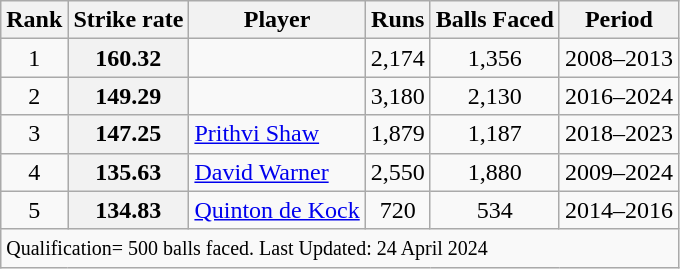<table class="wikitable">
<tr>
<th>Rank</th>
<th>Strike rate</th>
<th>Player</th>
<th>Runs</th>
<th>Balls Faced</th>
<th>Period</th>
</tr>
<tr>
<td align=center>1</td>
<th scope=row style=text-align:center;>160.32</th>
<td></td>
<td align=center>2,174</td>
<td align=center>1,356</td>
<td>2008–2013</td>
</tr>
<tr>
<td align=center>2</td>
<th scope=row style=text-align:center;>149.29</th>
<td></td>
<td align=center>3,180</td>
<td align=center>2,130</td>
<td>2016–2024</td>
</tr>
<tr>
<td align=center>3</td>
<th scope=row style=text-align:center;>147.25</th>
<td><a href='#'>Prithvi Shaw</a></td>
<td align=center>1,879</td>
<td align=center>1,187</td>
<td>2018–2023</td>
</tr>
<tr>
<td align=center>4</td>
<th scope=row style=text-align:center;>135.63</th>
<td><a href='#'>David Warner</a></td>
<td align=center>2,550</td>
<td align=center>1,880</td>
<td>2009–2024</td>
</tr>
<tr>
<td align=center>5</td>
<th scope=row style=text-align:center;>134.83</th>
<td><a href='#'>Quinton de Kock</a></td>
<td align=center>720</td>
<td align=center>534</td>
<td>2014–2016</td>
</tr>
<tr class=sortbottom>
<td colspan=6><small>Qualification= 500 balls faced. Last Updated: 24 April 2024</small></td>
</tr>
</table>
